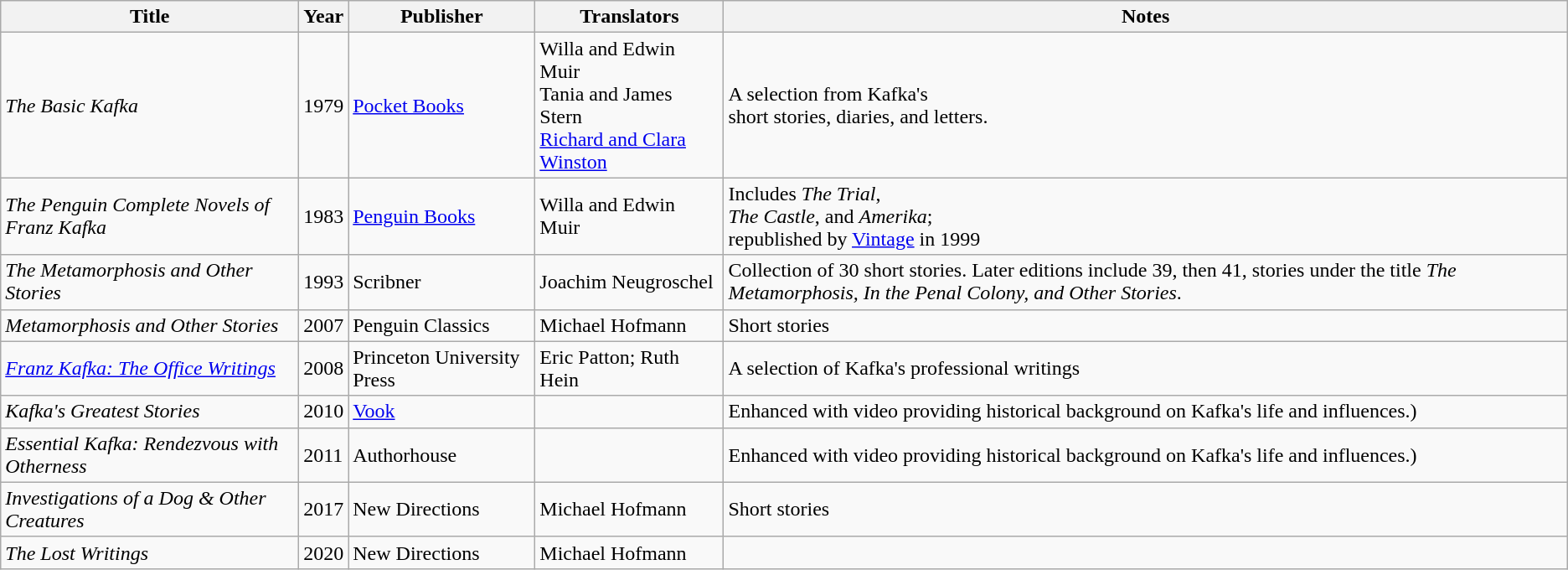<table class="wikitable">
<tr>
<th>Title</th>
<th>Year</th>
<th>Publisher</th>
<th>Translators</th>
<th>Notes</th>
</tr>
<tr>
<td><em>The Basic Kafka</em></td>
<td>1979</td>
<td><a href='#'>Pocket Books</a></td>
<td>Willa and Edwin Muir<br>Tania and James Stern<br><a href='#'>Richard and Clara Winston</a></td>
<td>A selection from Kafka's<br>short stories, diaries, and letters.</td>
</tr>
<tr>
<td><em>The Penguin Complete</em> <em>Novels of Franz Kafka</em></td>
<td>1983</td>
<td><a href='#'>Penguin Books</a></td>
<td>Willa and Edwin Muir</td>
<td>Includes <em>The Trial</em>,<br><em>The Castle</em>, and <em>Amerika</em>;<br>republished by <a href='#'>Vintage</a> in 1999</td>
</tr>
<tr>
<td><em>The Metamorphosis and Other Stories</em></td>
<td>1993</td>
<td>Scribner</td>
<td>Joachim Neugroschel</td>
<td>Collection of 30 short stories. Later editions include 39, then 41, stories under the title <em>The Metamorphosis, In the Penal Colony, and Other Stories</em>.</td>
</tr>
<tr>
<td><em>Metamorphosis and Other Stories</em></td>
<td>2007</td>
<td>Penguin Classics</td>
<td>Michael Hofmann</td>
<td>Short stories</td>
</tr>
<tr>
<td><em><a href='#'>Franz Kafka: The Office Writings</a></em></td>
<td>2008</td>
<td>Princeton University Press</td>
<td>Eric Patton; Ruth Hein</td>
<td>A selection of Kafka's professional writings</td>
</tr>
<tr>
<td><em>Kafka's Greatest Stories</em></td>
<td>2010</td>
<td><a href='#'>Vook</a></td>
<td></td>
<td>Enhanced with video providing historical background on Kafka's life and influences.)</td>
</tr>
<tr>
<td><em>Essential Kafka: Rendezvous with Otherness</em></td>
<td>2011</td>
<td>Authorhouse</td>
<td></td>
<td>Enhanced with video providing historical background on Kafka's life and influences.)</td>
</tr>
<tr>
<td><em>Investigations of a Dog & Other Creatures</em></td>
<td>2017</td>
<td>New Directions</td>
<td>Michael Hofmann</td>
<td>Short stories</td>
</tr>
<tr>
<td><em>The Lost Writings</em></td>
<td>2020</td>
<td>New Directions</td>
<td>Michael Hofmann</td>
<td></td>
</tr>
</table>
